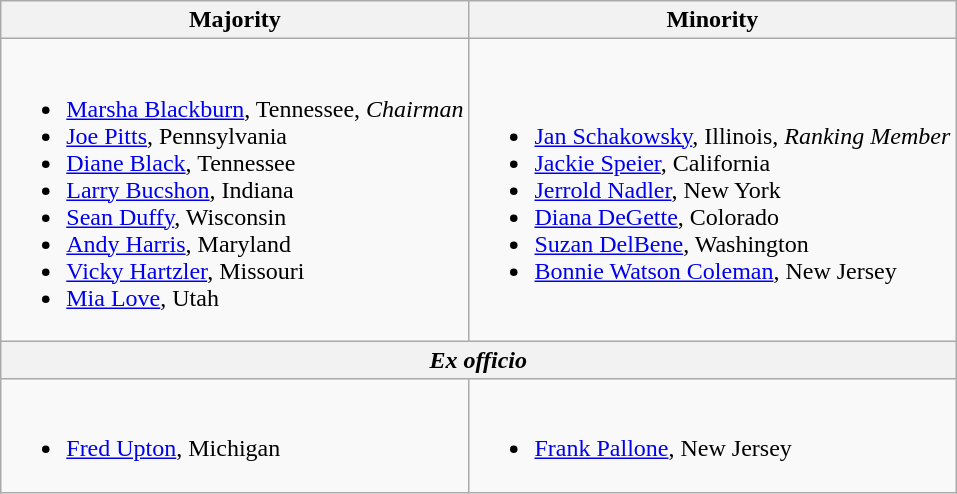<table class=wikitable>
<tr>
<th>Majority</th>
<th>Minority</th>
</tr>
<tr>
<td><br><ul><li><a href='#'>Marsha Blackburn</a>, Tennessee, <em>Chairman</em></li><li><a href='#'>Joe Pitts</a>, Pennsylvania</li><li><a href='#'>Diane Black</a>, Tennessee</li><li><a href='#'>Larry Bucshon</a>, Indiana</li><li><a href='#'>Sean Duffy</a>, Wisconsin</li><li><a href='#'>Andy Harris</a>, Maryland</li><li><a href='#'>Vicky Hartzler</a>, Missouri</li><li><a href='#'>Mia Love</a>, Utah</li></ul></td>
<td><br><ul><li><a href='#'>Jan Schakowsky</a>, Illinois, <em>Ranking Member</em></li><li><a href='#'>Jackie Speier</a>, California</li><li><a href='#'>Jerrold Nadler</a>, New York</li><li><a href='#'>Diana DeGette</a>, Colorado</li><li><a href='#'>Suzan DelBene</a>, Washington</li><li><a href='#'>Bonnie Watson Coleman</a>, New Jersey</li></ul></td>
</tr>
<tr>
<th colspan=2><em>Ex officio</em></th>
</tr>
<tr>
<td><br><ul><li><a href='#'>Fred Upton</a>, Michigan</li></ul></td>
<td><br><ul><li><a href='#'>Frank Pallone</a>, New Jersey</li></ul></td>
</tr>
</table>
